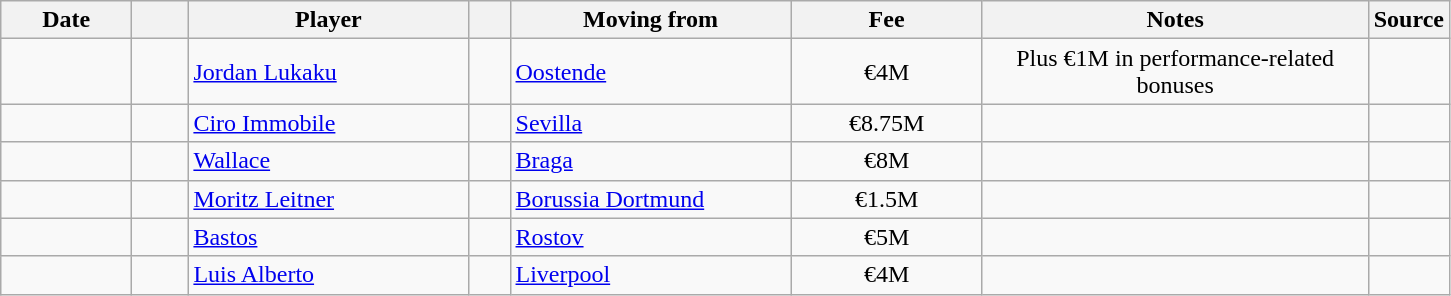<table class="wikitable sortable">
<tr>
<th style="width:80px;">Date</th>
<th style="width:30px;"></th>
<th style="width:180px;">Player</th>
<th style="width:20px;"></th>
<th style="width:180px;">Moving from</th>
<th style="width:120px;" class="unsortable">Fee</th>
<th style="width:250px;" class="unsortable">Notes</th>
<th style="width:20px;">Source</th>
</tr>
<tr>
<td></td>
<td align=center></td>
<td> <a href='#'>Jordan Lukaku</a></td>
<td align=center></td>
<td> <a href='#'>Oostende</a></td>
<td align=center>€4M</td>
<td align=center>Plus €1M in performance-related bonuses</td>
<td></td>
</tr>
<tr>
<td></td>
<td align=center></td>
<td> <a href='#'>Ciro Immobile</a></td>
<td align=center></td>
<td> <a href='#'>Sevilla</a></td>
<td align=center>€8.75M</td>
<td align=center></td>
<td></td>
</tr>
<tr>
<td></td>
<td align=center></td>
<td> <a href='#'>Wallace</a></td>
<td align=center></td>
<td> <a href='#'>Braga</a></td>
<td align=center>€8M</td>
<td align=center></td>
<td></td>
</tr>
<tr>
<td></td>
<td align=center></td>
<td> <a href='#'>Moritz Leitner</a></td>
<td align=center></td>
<td> <a href='#'>Borussia Dortmund</a></td>
<td align=center>€1.5M</td>
<td align=center></td>
<td></td>
</tr>
<tr>
<td></td>
<td align=center></td>
<td> <a href='#'>Bastos</a></td>
<td align=center></td>
<td> <a href='#'>Rostov</a></td>
<td align=center>€5M</td>
<td align=center></td>
<td></td>
</tr>
<tr>
<td></td>
<td align=center></td>
<td> <a href='#'>Luis Alberto</a></td>
<td align=center></td>
<td> <a href='#'>Liverpool</a></td>
<td align=center>€4M</td>
<td align=center></td>
<td></td>
</tr>
</table>
